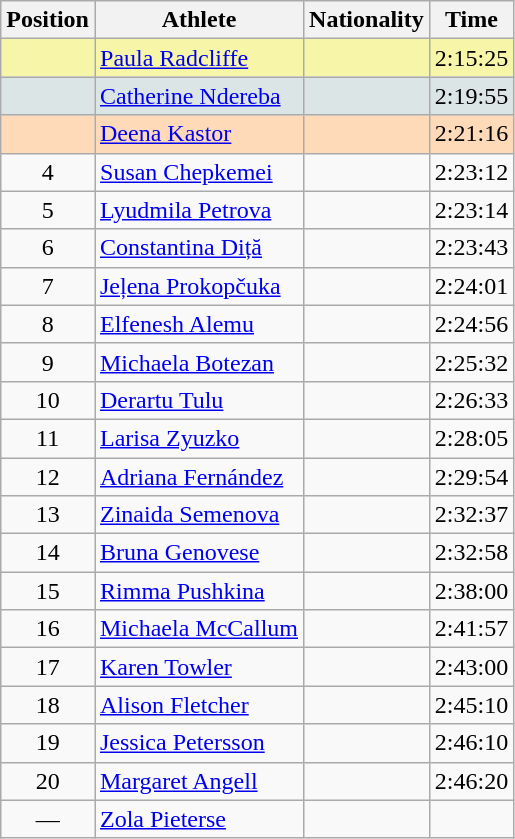<table class="wikitable sortable">
<tr>
<th>Position</th>
<th>Athlete</th>
<th>Nationality</th>
<th>Time</th>
</tr>
<tr bgcolor="#F7F6A8">
<td align=center></td>
<td><a href='#'>Paula Radcliffe</a></td>
<td></td>
<td>2:15:25 </td>
</tr>
<tr bgcolor="#DCE5E5">
<td align=center></td>
<td><a href='#'>Catherine Ndereba</a></td>
<td></td>
<td>2:19:55</td>
</tr>
<tr bgcolor="#FFDAB9">
<td align=center></td>
<td><a href='#'>Deena Kastor</a></td>
<td></td>
<td>2:21:16</td>
</tr>
<tr>
<td align=center>4</td>
<td><a href='#'>Susan Chepkemei</a></td>
<td></td>
<td>2:23:12</td>
</tr>
<tr>
<td align=center>5</td>
<td><a href='#'>Lyudmila Petrova</a></td>
<td></td>
<td>2:23:14</td>
</tr>
<tr>
<td align=center>6</td>
<td><a href='#'>Constantina Diță</a></td>
<td></td>
<td>2:23:43</td>
</tr>
<tr>
<td align=center>7</td>
<td><a href='#'>Jeļena Prokopčuka</a></td>
<td></td>
<td>2:24:01</td>
</tr>
<tr>
<td align=center>8</td>
<td><a href='#'>Elfenesh Alemu</a></td>
<td></td>
<td>2:24:56</td>
</tr>
<tr>
<td align=center>9</td>
<td><a href='#'>Michaela Botezan</a></td>
<td></td>
<td>2:25:32</td>
</tr>
<tr>
<td align=center>10</td>
<td><a href='#'>Derartu Tulu</a></td>
<td></td>
<td>2:26:33</td>
</tr>
<tr>
<td align=center>11</td>
<td><a href='#'>Larisa Zyuzko</a></td>
<td></td>
<td>2:28:05</td>
</tr>
<tr>
<td align=center>12</td>
<td><a href='#'>Adriana Fernández</a></td>
<td></td>
<td>2:29:54</td>
</tr>
<tr>
<td align=center>13</td>
<td><a href='#'>Zinaida Semenova</a></td>
<td></td>
<td>2:32:37</td>
</tr>
<tr>
<td align=center>14</td>
<td><a href='#'>Bruna Genovese</a></td>
<td></td>
<td>2:32:58</td>
</tr>
<tr>
<td align=center>15</td>
<td><a href='#'>Rimma Pushkina</a></td>
<td></td>
<td>2:38:00</td>
</tr>
<tr>
<td align=center>16</td>
<td><a href='#'>Michaela McCallum</a></td>
<td></td>
<td>2:41:57</td>
</tr>
<tr>
<td align=center>17</td>
<td><a href='#'>Karen Towler</a></td>
<td></td>
<td>2:43:00</td>
</tr>
<tr>
<td align=center>18</td>
<td><a href='#'>Alison Fletcher</a></td>
<td></td>
<td>2:45:10</td>
</tr>
<tr>
<td align=center>19</td>
<td><a href='#'>Jessica Petersson</a></td>
<td></td>
<td>2:46:10</td>
</tr>
<tr>
<td align=center>20</td>
<td><a href='#'>Margaret Angell</a></td>
<td></td>
<td>2:46:20</td>
</tr>
<tr>
<td align=center>—</td>
<td><a href='#'>Zola Pieterse</a></td>
<td></td>
<td></td>
</tr>
</table>
